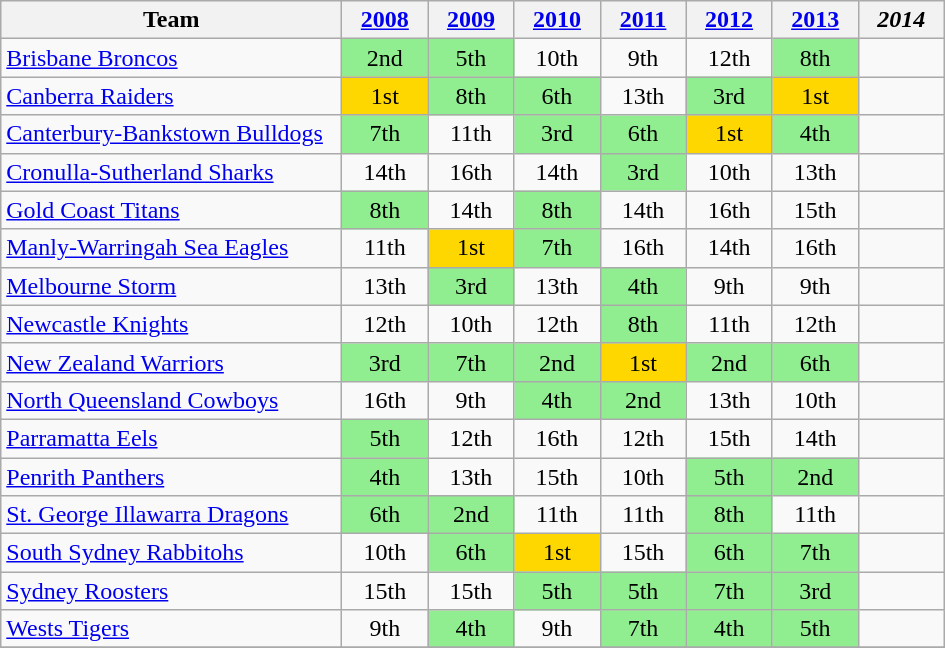<table class="wikitable" style="text-align:center;">
<tr>
<th width=220>Team</th>
<th width=50><a href='#'>2008</a></th>
<th width=50><a href='#'>2009</a></th>
<th width=50><a href='#'>2010</a></th>
<th width=50><a href='#'>2011</a></th>
<th width=50><a href='#'>2012</a></th>
<th width=50><a href='#'>2013</a></th>
<th width=50><span><em>2014</em></span></th>
</tr>
<tr>
<td style="text-align:left;"> <a href='#'>Brisbane Broncos</a></td>
<td bgcolor=#90EE90>2nd</td>
<td bgcolor=#90EE90>5th</td>
<td>10th</td>
<td>9th</td>
<td>12th</td>
<td bgcolor=#90EE90>8th</td>
<td></td>
</tr>
<tr>
<td style="text-align:left;"> <a href='#'>Canberra Raiders</a></td>
<td bgcolor=gold>1st</td>
<td bgcolor=#90EE90>8th</td>
<td bgcolor=#90EE90>6th</td>
<td>13th</td>
<td bgcolor=#90EE90>3rd</td>
<td bgcolor=gold>1st</td>
<td></td>
</tr>
<tr>
<td style="text-align:left;"> <a href='#'>Canterbury-Bankstown Bulldogs</a></td>
<td bgcolor=#90EE90>7th</td>
<td>11th</td>
<td bgcolor=#90EE90>3rd</td>
<td bgcolor=#90EE90>6th</td>
<td bgcolor=gold>1st</td>
<td bgcolor=#90EE90>4th</td>
<td></td>
</tr>
<tr>
<td style="text-align:left;"> <a href='#'>Cronulla-Sutherland Sharks</a></td>
<td>14th</td>
<td>16th</td>
<td>14th</td>
<td bgcolor=#90EE90>3rd</td>
<td>10th</td>
<td>13th</td>
<td></td>
</tr>
<tr>
<td style="text-align:left;"> <a href='#'>Gold Coast Titans</a></td>
<td bgcolor=#90EE90>8th</td>
<td>14th</td>
<td bgcolor=#90EE90>8th</td>
<td>14th</td>
<td>16th</td>
<td>15th</td>
<td></td>
</tr>
<tr>
<td style="text-align:left;"> <a href='#'>Manly-Warringah Sea Eagles</a></td>
<td>11th</td>
<td bgcolor=gold>1st</td>
<td bgcolor=#90EE90>7th</td>
<td>16th</td>
<td>14th</td>
<td>16th</td>
<td></td>
</tr>
<tr>
<td style="text-align:left;"> <a href='#'>Melbourne Storm</a></td>
<td>13th</td>
<td bgcolor=#90EE90>3rd</td>
<td>13th</td>
<td bgcolor=#90EE90>4th</td>
<td>9th</td>
<td>9th</td>
<td></td>
</tr>
<tr>
<td style="text-align:left;"> <a href='#'>Newcastle Knights</a></td>
<td>12th</td>
<td>10th</td>
<td>12th</td>
<td bgcolor=#90EE90>8th</td>
<td>11th</td>
<td>12th</td>
<td></td>
</tr>
<tr>
<td style="text-align:left;"> <a href='#'>New Zealand Warriors</a></td>
<td bgcolor=#90EE90>3rd</td>
<td bgcolor=#90EE90>7th</td>
<td bgcolor=#90EE90>2nd</td>
<td bgcolor=gold>1st</td>
<td bgcolor=#90EE90>2nd</td>
<td bgcolor=#90EE90>6th</td>
<td></td>
</tr>
<tr>
<td style="text-align:left;"> <a href='#'>North Queensland Cowboys</a></td>
<td>16th</td>
<td>9th</td>
<td bgcolor=#90EE90>4th</td>
<td bgcolor=#90EE90>2nd</td>
<td>13th</td>
<td>10th</td>
<td></td>
</tr>
<tr>
<td style="text-align:left;"> <a href='#'>Parramatta Eels</a></td>
<td bgcolor=#90EE90>5th</td>
<td>12th</td>
<td>16th</td>
<td>12th</td>
<td>15th</td>
<td>14th</td>
<td></td>
</tr>
<tr>
<td style="text-align:left;"> <a href='#'>Penrith Panthers</a></td>
<td bgcolor=#90EE90>4th</td>
<td>13th</td>
<td>15th</td>
<td>10th</td>
<td bgcolor=#90EE90>5th</td>
<td bgcolor=#90EE90>2nd</td>
<td></td>
</tr>
<tr>
<td style="text-align:left;"> <a href='#'>St. George Illawarra Dragons</a></td>
<td bgcolor=#90EE90>6th</td>
<td bgcolor=#90EE90>2nd</td>
<td>11th</td>
<td>11th</td>
<td bgcolor=#90EE90>8th</td>
<td>11th</td>
<td></td>
</tr>
<tr>
<td style="text-align:left;"> <a href='#'>South Sydney Rabbitohs</a></td>
<td>10th</td>
<td bgcolor=#90EE90>6th</td>
<td bgcolor=gold>1st</td>
<td>15th</td>
<td bgcolor=#90EE90>6th</td>
<td bgcolor=#90EE90>7th</td>
<td></td>
</tr>
<tr>
<td style="text-align:left;"> <a href='#'>Sydney Roosters</a></td>
<td>15th</td>
<td>15th</td>
<td bgcolor=#90EE90>5th</td>
<td bgcolor=#90EE90>5th</td>
<td bgcolor=#90EE90>7th</td>
<td bgcolor=#90EE90>3rd</td>
<td></td>
</tr>
<tr>
<td style="text-align:left;"> <a href='#'>Wests Tigers</a></td>
<td>9th</td>
<td bgcolor=#90EE90>4th</td>
<td>9th</td>
<td bgcolor=#90EE90>7th</td>
<td bgcolor=#90EE90>4th</td>
<td bgcolor=#90EE90>5th</td>
<td></td>
</tr>
<tr>
</tr>
</table>
